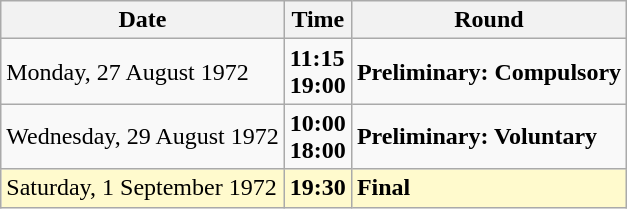<table class="wikitable">
<tr>
<th>Date</th>
<th>Time</th>
<th>Round</th>
</tr>
<tr>
<td>Monday, 27 August 1972</td>
<td><strong>11:15</strong><br><strong>19:00</strong></td>
<td><strong>Preliminary: Compulsory</strong></td>
</tr>
<tr>
<td>Wednesday, 29 August 1972</td>
<td><strong>10:00</strong><br><strong>18:00</strong></td>
<td><strong>Preliminary: Voluntary</strong></td>
</tr>
<tr style=background:lemonchiffon>
<td>Saturday, 1 September 1972</td>
<td><strong>19:30</strong></td>
<td><strong>Final</strong></td>
</tr>
</table>
